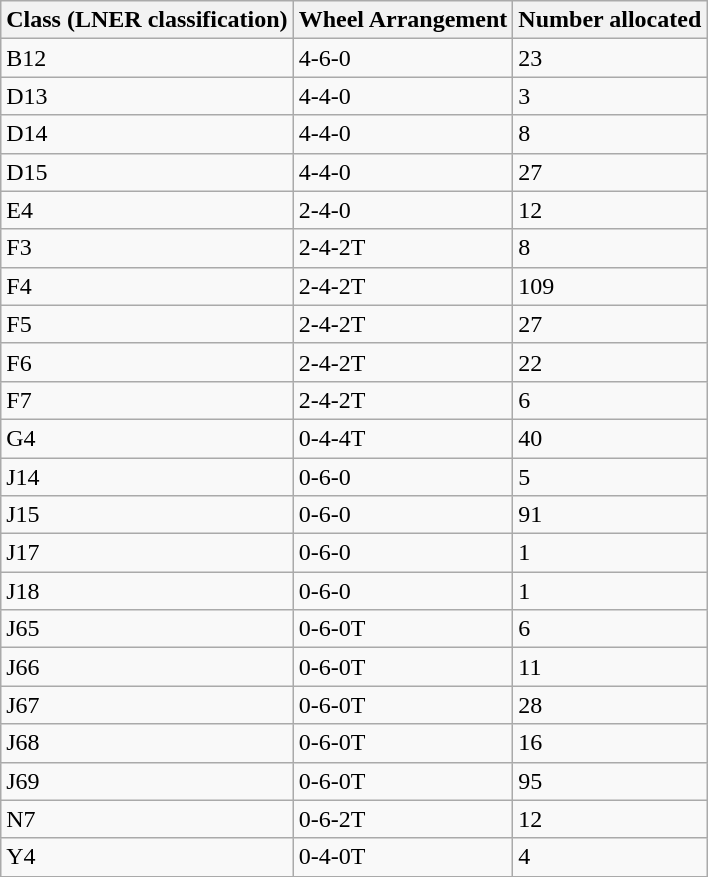<table class="wikitable sortable">
<tr>
<th>Class (LNER classification)</th>
<th>Wheel Arrangement</th>
<th>Number allocated</th>
</tr>
<tr>
<td>B12</td>
<td>4-6-0</td>
<td>23</td>
</tr>
<tr>
<td>D13</td>
<td>4-4-0</td>
<td>3</td>
</tr>
<tr>
<td>D14</td>
<td>4-4-0</td>
<td>8</td>
</tr>
<tr>
<td>D15</td>
<td>4-4-0</td>
<td>27</td>
</tr>
<tr>
<td>E4</td>
<td>2-4-0</td>
<td>12</td>
</tr>
<tr>
<td>F3</td>
<td>2-4-2T</td>
<td>8</td>
</tr>
<tr>
<td>F4</td>
<td>2-4-2T</td>
<td>109</td>
</tr>
<tr>
<td>F5</td>
<td>2-4-2T</td>
<td>27</td>
</tr>
<tr>
<td>F6</td>
<td>2-4-2T</td>
<td>22</td>
</tr>
<tr>
<td>F7</td>
<td>2-4-2T</td>
<td>6</td>
</tr>
<tr>
<td>G4</td>
<td>0-4-4T</td>
<td>40</td>
</tr>
<tr>
<td>J14</td>
<td>0-6-0</td>
<td>5</td>
</tr>
<tr>
<td>J15</td>
<td>0-6-0</td>
<td>91</td>
</tr>
<tr>
<td>J17</td>
<td>0-6-0</td>
<td>1</td>
</tr>
<tr>
<td>J18</td>
<td>0-6-0</td>
<td>1</td>
</tr>
<tr>
<td>J65</td>
<td>0-6-0T</td>
<td>6</td>
</tr>
<tr>
<td>J66</td>
<td>0-6-0T</td>
<td>11</td>
</tr>
<tr>
<td>J67</td>
<td>0-6-0T</td>
<td>28</td>
</tr>
<tr>
<td>J68</td>
<td>0-6-0T</td>
<td>16</td>
</tr>
<tr>
<td>J69</td>
<td>0-6-0T</td>
<td>95</td>
</tr>
<tr>
<td>N7</td>
<td>0-6-2T</td>
<td>12</td>
</tr>
<tr>
<td>Y4</td>
<td>0-4-0T</td>
<td>4</td>
</tr>
</table>
